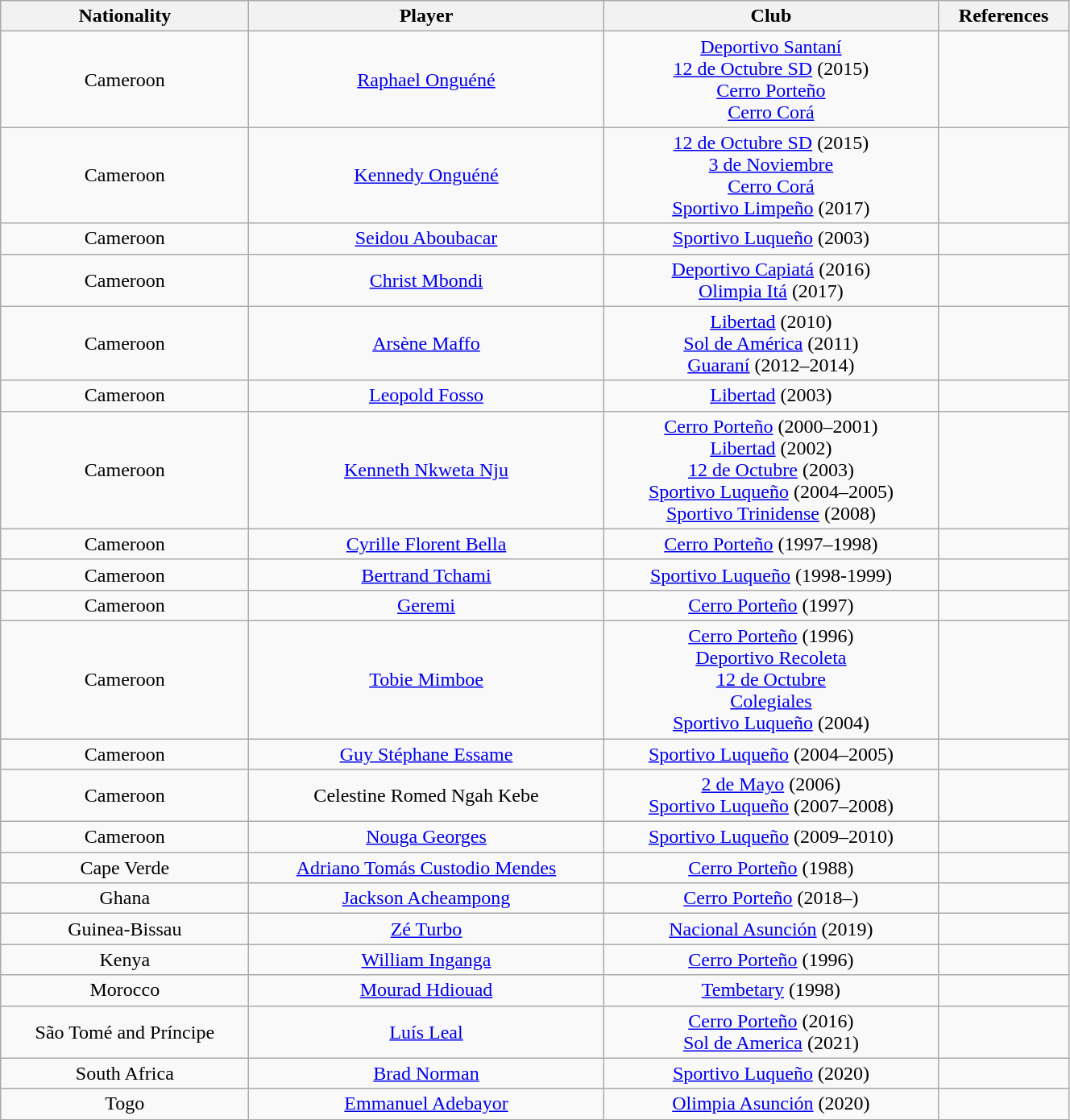<table class="wikitable sortable"  style="text-align:center; width:70%;">
<tr>
<th>Nationality</th>
<th>Player</th>
<th>Club</th>
<th>References</th>
</tr>
<tr>
<td> Cameroon</td>
<td><a href='#'>Raphael Onguéné</a></td>
<td><a href='#'>Deportivo Santaní</a><br><a href='#'>12 de Octubre SD</a> (2015)<br><a href='#'>Cerro Porteño</a><br><a href='#'>Cerro Corá</a></td>
<td></td>
</tr>
<tr>
<td> Cameroon</td>
<td><a href='#'>Kennedy Onguéné</a></td>
<td><a href='#'>12 de Octubre SD</a> (2015)<br><a href='#'>3 de Noviembre</a><br><a href='#'>Cerro Corá</a><br><a href='#'>Sportivo Limpeño</a> (2017)</td>
<td></td>
</tr>
<tr>
<td> Cameroon</td>
<td><a href='#'>Seidou Aboubacar</a></td>
<td><a href='#'>Sportivo Luqueño</a> (2003)</td>
<td></td>
</tr>
<tr>
<td> Cameroon</td>
<td><a href='#'>Christ Mbondi</a></td>
<td><a href='#'>Deportivo Capiatá</a> (2016)<br><a href='#'>Olimpia Itá</a> (2017)</td>
<td></td>
</tr>
<tr>
<td> Cameroon</td>
<td><a href='#'>Arsène Maffo</a></td>
<td><a href='#'>Libertad</a> (2010)<br><a href='#'>Sol de América</a> (2011)<br><a href='#'>Guaraní</a> (2012–2014)</td>
<td></td>
</tr>
<tr>
<td> Cameroon</td>
<td><a href='#'>Leopold Fosso</a></td>
<td><a href='#'>Libertad</a> (2003)</td>
<td></td>
</tr>
<tr>
<td> Cameroon</td>
<td><a href='#'>Kenneth Nkweta Nju</a></td>
<td><a href='#'>Cerro Porteño</a> (2000–2001)<br><a href='#'>Libertad</a> (2002)<br><a href='#'>12 de Octubre</a> (2003)<br><a href='#'>Sportivo Luqueño</a> (2004–2005)<br><a href='#'>Sportivo Trinidense</a> (2008)</td>
<td></td>
</tr>
<tr>
<td> Cameroon</td>
<td><a href='#'>Cyrille Florent Bella</a></td>
<td><a href='#'>Cerro Porteño</a> (1997–1998)</td>
<td></td>
</tr>
<tr>
<td> Cameroon</td>
<td><a href='#'>Bertrand Tchami</a></td>
<td><a href='#'>Sportivo Luqueño</a> (1998-1999)</td>
<td></td>
</tr>
<tr>
<td> Cameroon</td>
<td><a href='#'>Geremi</a></td>
<td><a href='#'>Cerro Porteño</a> (1997)</td>
<td></td>
</tr>
<tr>
<td> Cameroon</td>
<td><a href='#'>Tobie Mimboe</a></td>
<td><a href='#'>Cerro Porteño</a> (1996)<br><a href='#'>Deportivo Recoleta</a><br><a href='#'>12 de Octubre</a><br><a href='#'>Colegiales</a><br><a href='#'>Sportivo Luqueño</a> (2004)</td>
<td></td>
</tr>
<tr>
<td> Cameroon</td>
<td><a href='#'>Guy Stéphane Essame</a></td>
<td><a href='#'>Sportivo Luqueño</a> (2004–2005)</td>
<td></td>
</tr>
<tr>
<td> Cameroon</td>
<td>Celestine Romed Ngah Kebe</td>
<td><a href='#'>2 de Mayo</a> (2006)<br><a href='#'>Sportivo Luqueño</a> (2007–2008)</td>
<td></td>
</tr>
<tr>
<td> Cameroon</td>
<td><a href='#'>Nouga Georges</a></td>
<td><a href='#'>Sportivo Luqueño</a> (2009–2010)</td>
<td></td>
</tr>
<tr>
<td> Cape Verde</td>
<td><a href='#'>Adriano Tomás Custodio Mendes</a></td>
<td><a href='#'>Cerro Porteño</a> (1988)</td>
<td></td>
</tr>
<tr>
<td> Ghana</td>
<td><a href='#'>Jackson Acheampong</a></td>
<td><a href='#'>Cerro Porteño</a> (2018–)</td>
<td></td>
</tr>
<tr>
<td> Guinea-Bissau</td>
<td><a href='#'>Zé Turbo</a></td>
<td><a href='#'>Nacional Asunción</a> (2019)</td>
<td></td>
</tr>
<tr>
<td> Kenya</td>
<td><a href='#'>William Inganga</a></td>
<td><a href='#'>Cerro Porteño</a> (1996)</td>
<td></td>
</tr>
<tr>
<td> Morocco</td>
<td><a href='#'>Mourad Hdiouad</a></td>
<td><a href='#'>Tembetary</a> (1998)</td>
<td></td>
</tr>
<tr>
<td> São Tomé and Príncipe</td>
<td><a href='#'>Luís Leal</a></td>
<td><a href='#'>Cerro Porteño</a> (2016)<br> <a href='#'>Sol de America</a> (2021)</td>
<td></td>
</tr>
<tr>
<td> South Africa</td>
<td><a href='#'>Brad Norman</a></td>
<td><a href='#'>Sportivo Luqueño</a> (2020)</td>
<td></td>
</tr>
<tr>
<td> Togo</td>
<td><a href='#'>Emmanuel Adebayor</a></td>
<td><a href='#'>Olimpia Asunción</a> (2020)</td>
<td></td>
</tr>
</table>
